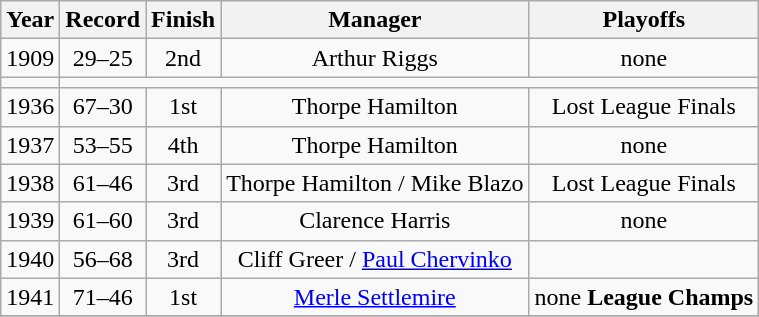<table class="wikitable" style="text-align:center">
<tr>
<th>Year</th>
<th>Record</th>
<th>Finish</th>
<th>Manager</th>
<th>Playoffs</th>
</tr>
<tr>
<td>1909</td>
<td>29–25</td>
<td>2nd</td>
<td>Arthur Riggs</td>
<td>none</td>
</tr>
<tr>
<td></td>
</tr>
<tr>
<td>1936</td>
<td>67–30</td>
<td>1st</td>
<td>Thorpe Hamilton</td>
<td>Lost League Finals</td>
</tr>
<tr>
<td>1937</td>
<td>53–55</td>
<td>4th</td>
<td>Thorpe Hamilton</td>
<td>none</td>
</tr>
<tr>
<td>1938</td>
<td>61–46</td>
<td>3rd</td>
<td>Thorpe Hamilton / Mike Blazo</td>
<td>Lost League Finals</td>
</tr>
<tr>
<td>1939</td>
<td>61–60</td>
<td>3rd</td>
<td>Clarence Harris</td>
<td>none</td>
</tr>
<tr>
<td>1940</td>
<td>56–68</td>
<td>3rd</td>
<td>Cliff Greer / <a href='#'>Paul Chervinko</a></td>
<td></td>
</tr>
<tr>
<td>1941</td>
<td>71–46</td>
<td>1st</td>
<td><a href='#'>Merle Settlemire</a></td>
<td>none   <strong>League Champs</strong></td>
</tr>
<tr>
</tr>
</table>
